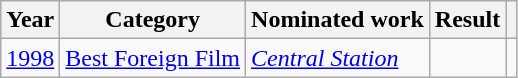<table class="wikitable sortable">
<tr>
<th>Year</th>
<th>Category</th>
<th>Nominated work</th>
<th>Result</th>
<th class="unsortable"></th>
</tr>
<tr>
<td><a href='#'>1998</a></td>
<td><a href='#'>Best Foreign Film</a></td>
<td><em><a href='#'>Central Station</a></em></td>
<td></td>
<td></td>
</tr>
</table>
